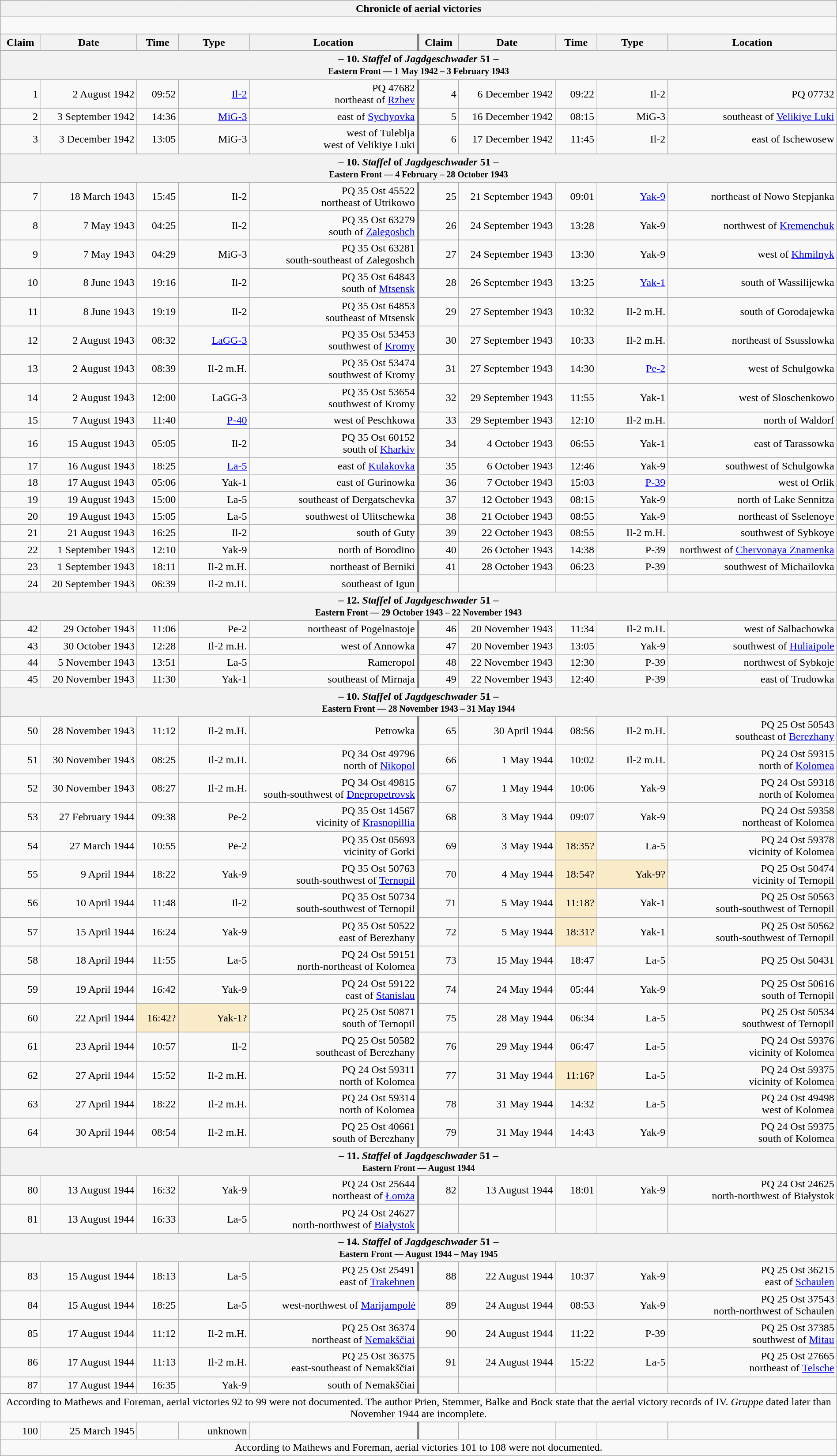<table class="wikitable plainrowheaders collapsible" style="margin-left: auto; margin-right: auto; border: none; text-align:right; width: 100%;">
<tr>
<th colspan="10">Chronicle of aerial victories</th>
</tr>
<tr>
<td colspan="10" style="text-align: left;"><br></td>
</tr>
<tr>
<th scope="col">Claim</th>
<th scope="col">Date</th>
<th scope="col">Time</th>
<th scope="col" width="100px">Type</th>
<th scope="col">Location</th>
<th scope="col" style="border-left: 3px solid grey;">Claim</th>
<th scope="col">Date</th>
<th scope="col">Time</th>
<th scope="col" width="100px">Type</th>
<th scope="col">Location</th>
</tr>
<tr>
<th colspan="10">– 10. <em>Staffel</em> of <em>Jagdgeschwader</em> 51 –<br><small>Eastern Front — 1 May 1942 – 3 February 1943</small></th>
</tr>
<tr>
<td>1</td>
<td>2 August 1942</td>
<td>09:52</td>
<td><a href='#'>Il-2</a></td>
<td>PQ 47682<br> northeast of <a href='#'>Rzhev</a></td>
<td style="border-left: 3px solid grey;">4</td>
<td>6 December 1942</td>
<td>09:22</td>
<td>Il-2</td>
<td>PQ 07732</td>
</tr>
<tr>
<td>2</td>
<td>3 September 1942</td>
<td>14:36</td>
<td><a href='#'>MiG-3</a></td>
<td>east of <a href='#'>Sychyovka</a></td>
<td style="border-left: 3px solid grey;">5</td>
<td>16 December 1942</td>
<td>08:15</td>
<td>MiG-3</td>
<td> southeast of <a href='#'>Velikiye Luki</a></td>
</tr>
<tr>
<td>3</td>
<td>3 December 1942</td>
<td>13:05</td>
<td>MiG-3</td>
<td> west of Tuleblja<br> west of Velikiye Luki</td>
<td style="border-left: 3px solid grey;">6</td>
<td>17 December 1942</td>
<td>11:45</td>
<td>Il-2</td>
<td> east of Ischewosew</td>
</tr>
<tr>
<th colspan="10">– 10. <em>Staffel</em> of <em>Jagdgeschwader</em> 51 –<br><small>Eastern Front — 4 February – 28 October 1943</small></th>
</tr>
<tr>
<td>7</td>
<td>18 March 1943</td>
<td>15:45</td>
<td>Il-2</td>
<td>PQ 35 Ost 45522<br> northeast of Utrikowo</td>
<td style="border-left: 3px solid grey;">25</td>
<td>21 September 1943</td>
<td>09:01</td>
<td><a href='#'>Yak-9</a></td>
<td>northeast of Nowo Stepjanka</td>
</tr>
<tr>
<td>8</td>
<td>7 May 1943</td>
<td>04:25</td>
<td>Il-2</td>
<td>PQ 35 Ost 63279<br> south of <a href='#'>Zalegoshch</a></td>
<td style="border-left: 3px solid grey;">26</td>
<td>24 September 1943</td>
<td>13:28</td>
<td>Yak-9</td>
<td>northwest of <a href='#'>Kremenchuk</a></td>
</tr>
<tr>
<td>9</td>
<td>7 May 1943</td>
<td>04:29</td>
<td>MiG-3</td>
<td>PQ 35 Ost 63281<br> south-southeast of Zalegoshch</td>
<td style="border-left: 3px solid grey;">27</td>
<td>24 September 1943</td>
<td>13:30</td>
<td>Yak-9</td>
<td>west of <a href='#'>Khmilnyk</a></td>
</tr>
<tr>
<td>10</td>
<td>8 June 1943</td>
<td>19:16</td>
<td>Il-2</td>
<td>PQ 35 Ost 64843<br> south of <a href='#'>Mtsensk</a></td>
<td style="border-left: 3px solid grey;">28</td>
<td>26 September 1943</td>
<td>13:25</td>
<td><a href='#'>Yak-1</a></td>
<td>south of Wassilijewka</td>
</tr>
<tr>
<td>11</td>
<td>8 June 1943</td>
<td>19:19</td>
<td>Il-2</td>
<td>PQ 35 Ost 64853<br> southeast of Mtsensk</td>
<td style="border-left: 3px solid grey;">29</td>
<td>27 September 1943</td>
<td>10:32</td>
<td>Il-2 m.H.</td>
<td>south of Gorodajewka</td>
</tr>
<tr>
<td>12</td>
<td>2 August 1943</td>
<td>08:32</td>
<td><a href='#'>LaGG-3</a></td>
<td>PQ 35 Ost 53453<br> southwest of <a href='#'>Kromy</a></td>
<td style="border-left: 3px solid grey;">30</td>
<td>27 September 1943</td>
<td>10:33</td>
<td>Il-2 m.H.</td>
<td>northeast of Ssusslowka</td>
</tr>
<tr>
<td>13</td>
<td>2 August 1943</td>
<td>08:39</td>
<td>Il-2 m.H.</td>
<td>PQ 35 Ost 53474<br> southwest of Kromy</td>
<td style="border-left: 3px solid grey;">31</td>
<td>27 September 1943</td>
<td>14:30</td>
<td><a href='#'>Pe-2</a></td>
<td>west of Schulgowka</td>
</tr>
<tr>
<td>14</td>
<td>2 August 1943</td>
<td>12:00</td>
<td>LaGG-3</td>
<td>PQ 35 Ost 53654<br> southwest of Kromy</td>
<td style="border-left: 3px solid grey;">32</td>
<td>29 September 1943</td>
<td>11:55</td>
<td>Yak-1</td>
<td>west of Sloschenkowo</td>
</tr>
<tr>
<td>15</td>
<td>7 August 1943</td>
<td>11:40</td>
<td><a href='#'>P-40</a></td>
<td>west of Peschkowa</td>
<td style="border-left: 3px solid grey;">33</td>
<td>29 September 1943</td>
<td>12:10</td>
<td>Il-2 m.H.</td>
<td>north of Waldorf</td>
</tr>
<tr>
<td>16</td>
<td>15 August 1943</td>
<td>05:05</td>
<td>Il-2</td>
<td>PQ 35 Ost 60152<br> south of <a href='#'>Kharkiv</a></td>
<td style="border-left: 3px solid grey;">34</td>
<td>4 October 1943</td>
<td>06:55</td>
<td>Yak-1</td>
<td>east of Tarassowka</td>
</tr>
<tr>
<td>17</td>
<td>16 August 1943</td>
<td>18:25</td>
<td><a href='#'>La-5</a></td>
<td>east of <a href='#'>Kulakovka</a></td>
<td style="border-left: 3px solid grey;">35</td>
<td>6 October 1943</td>
<td>12:46</td>
<td>Yak-9</td>
<td>southwest of Schulgowka</td>
</tr>
<tr>
<td>18</td>
<td>17 August 1943</td>
<td>05:06</td>
<td>Yak-1</td>
<td>east of Gurinowka</td>
<td style="border-left: 3px solid grey;">36</td>
<td>7 October 1943</td>
<td>15:03</td>
<td><a href='#'>P-39</a></td>
<td>west of Orlik</td>
</tr>
<tr>
<td>19</td>
<td>19 August 1943</td>
<td>15:00</td>
<td>La-5</td>
<td>southeast of Dergatschevka</td>
<td style="border-left: 3px solid grey;">37</td>
<td>12 October 1943</td>
<td>08:15</td>
<td>Yak-9</td>
<td>north of Lake Sennitza</td>
</tr>
<tr>
<td>20</td>
<td>19 August 1943</td>
<td>15:05</td>
<td>La-5</td>
<td>southwest of Ulitschewka</td>
<td style="border-left: 3px solid grey;">38</td>
<td>21 October 1943</td>
<td>08:55</td>
<td>Yak-9</td>
<td>northeast of Sselenoye</td>
</tr>
<tr>
<td>21</td>
<td>21 August 1943</td>
<td>16:25</td>
<td>Il-2</td>
<td>south of Guty</td>
<td style="border-left: 3px solid grey;">39</td>
<td>22 October 1943</td>
<td>08:55</td>
<td>Il-2 m.H.</td>
<td>southwest of Sybkoye</td>
</tr>
<tr>
<td>22</td>
<td>1 September 1943</td>
<td>12:10</td>
<td>Yak-9</td>
<td>north of Borodino</td>
<td style="border-left: 3px solid grey;">40</td>
<td>26 October 1943</td>
<td>14:38</td>
<td>P-39</td>
<td>northwest of <a href='#'>Chervonaya Znamenka</a></td>
</tr>
<tr>
<td>23</td>
<td>1 September 1943</td>
<td>18:11</td>
<td>Il-2 m.H.</td>
<td>northeast of Berniki</td>
<td style="border-left: 3px solid grey;">41</td>
<td>28 October 1943</td>
<td>06:23</td>
<td>P-39</td>
<td>southwest of Michailovka</td>
</tr>
<tr>
<td>24</td>
<td>20 September 1943</td>
<td>06:39</td>
<td>Il-2 m.H.</td>
<td>southeast of Igun</td>
<td style="border-left: 3px solid grey;"></td>
<td></td>
<td></td>
<td></td>
<td></td>
</tr>
<tr>
<th colspan="10">– 12. <em>Staffel</em> of <em>Jagdgeschwader</em> 51 –<br><small>Eastern Front — 29 October 1943 – 22 November 1943</small></th>
</tr>
<tr>
<td>42</td>
<td>29 October 1943</td>
<td>11:06</td>
<td>Pe-2</td>
<td>northeast of Pogelnastoje</td>
<td style="border-left: 3px solid grey;">46</td>
<td>20 November 1943</td>
<td>11:34</td>
<td>Il-2 m.H.</td>
<td>west of Salbachowka</td>
</tr>
<tr>
<td>43</td>
<td>30 October 1943</td>
<td>12:28</td>
<td>Il-2 m.H.</td>
<td>west of Annowka</td>
<td style="border-left: 3px solid grey;">47</td>
<td>20 November 1943</td>
<td>13:05</td>
<td>Yak-9</td>
<td>southwest of <a href='#'>Huliaipole</a></td>
</tr>
<tr>
<td>44</td>
<td>5 November 1943</td>
<td>13:51</td>
<td>La-5</td>
<td>Rameropol</td>
<td style="border-left: 3px solid grey;">48</td>
<td>22 November 1943</td>
<td>12:30</td>
<td>P-39</td>
<td> northwest of Sybkoje</td>
</tr>
<tr>
<td>45</td>
<td>20 November 1943</td>
<td>11:30</td>
<td>Yak-1</td>
<td>southeast of Mirnaja</td>
<td style="border-left: 3px solid grey;">49</td>
<td>22 November 1943</td>
<td>12:40</td>
<td>P-39</td>
<td> east of Trudowka</td>
</tr>
<tr>
<th colspan="10">– 10. <em>Staffel</em> of <em>Jagdgeschwader</em> 51 –<br><small>Eastern Front — 28 November 1943 – 31 May 1944</small></th>
</tr>
<tr>
<td>50</td>
<td>28 November 1943</td>
<td>11:12</td>
<td>Il-2 m.H.</td>
<td>Petrowka</td>
<td style="border-left: 3px solid grey;">65</td>
<td>30 April 1944</td>
<td>08:56</td>
<td>Il-2 m.H.</td>
<td>PQ 25 Ost 50543<br> southeast of <a href='#'>Berezhany</a></td>
</tr>
<tr>
<td>51</td>
<td>30 November 1943</td>
<td>08:25</td>
<td>Il-2 m.H.</td>
<td>PQ 34 Ost 49796<br> north of <a href='#'>Nikopol</a></td>
<td style="border-left: 3px solid grey;">66</td>
<td>1 May 1944</td>
<td>10:02</td>
<td>Il-2 m.H.</td>
<td>PQ 24 Ost 59315<br> north of <a href='#'>Kolomea</a></td>
</tr>
<tr>
<td>52</td>
<td>30 November 1943</td>
<td>08:27</td>
<td>Il-2 m.H.</td>
<td>PQ 34 Ost 49815<br> south-southwest of <a href='#'>Dnepropetrovsk</a></td>
<td style="border-left: 3px solid grey;">67</td>
<td>1 May 1944</td>
<td>10:06</td>
<td>Yak-9</td>
<td>PQ 24 Ost 59318<br> north of Kolomea</td>
</tr>
<tr>
<td>53</td>
<td>27 February 1944</td>
<td>09:38</td>
<td>Pe-2</td>
<td>PQ 35 Ost 14567<br>vicinity of <a href='#'>Krasnopillia</a></td>
<td style="border-left: 3px solid grey;">68</td>
<td>3 May 1944</td>
<td>09:07</td>
<td>Yak-9</td>
<td>PQ 24 Ost 59358<br> northeast of Kolomea</td>
</tr>
<tr>
<td>54</td>
<td>27 March 1944</td>
<td>10:55</td>
<td>Pe-2</td>
<td>PQ 35 Ost 05693<br>vicinity of Gorki</td>
<td style="border-left: 3px solid grey;">69</td>
<td>3 May 1944</td>
<td style="background:#faecc8">18:35?</td>
<td>La-5</td>
<td>PQ 24 Ost 59378<br>vicinity of Kolomea</td>
</tr>
<tr>
<td>55</td>
<td>9 April 1944</td>
<td>18:22</td>
<td>Yak-9</td>
<td>PQ 35 Ost 50763<br> south-southwest of <a href='#'>Ternopil</a></td>
<td style="border-left: 3px solid grey;">70</td>
<td>4 May 1944</td>
<td style="background:#faecc8">18:54?</td>
<td style="background:#faecc8">Yak-9?</td>
<td>PQ 25 Ost 50474<br>vicinity of Ternopil</td>
</tr>
<tr>
<td>56</td>
<td>10 April 1944</td>
<td>11:48</td>
<td>Il-2</td>
<td>PQ 35 Ost 50734<br> south-southwest of Ternopil</td>
<td style="border-left: 3px solid grey;">71</td>
<td>5 May 1944</td>
<td style="background:#faecc8">11:18?</td>
<td>Yak-1</td>
<td>PQ 25 Ost 50563<br> south-southwest of Ternopil</td>
</tr>
<tr>
<td>57</td>
<td>15 April 1944</td>
<td>16:24</td>
<td>Yak-9</td>
<td>PQ 35 Ost 50522<br> east of Berezhany</td>
<td style="border-left: 3px solid grey;">72</td>
<td>5 May 1944</td>
<td style="background:#faecc8">18:31?</td>
<td>Yak-1</td>
<td>PQ 25 Ost 50562<br> south-southwest of Ternopil</td>
</tr>
<tr>
<td>58</td>
<td>18 April 1944</td>
<td>11:55</td>
<td>La-5</td>
<td>PQ 24 Ost 59151<br> north-northeast of Kolomea</td>
<td style="border-left: 3px solid grey;">73</td>
<td>15 May 1944</td>
<td>18:47</td>
<td>La-5</td>
<td>PQ 25 Ost 50431</td>
</tr>
<tr>
<td>59</td>
<td>19 April 1944</td>
<td>16:42</td>
<td>Yak-9</td>
<td>PQ 24 Ost 59122<br> east of <a href='#'>Stanislau</a></td>
<td style="border-left: 3px solid grey;">74</td>
<td>24 May 1944</td>
<td>05:44</td>
<td>Yak-9</td>
<td>PQ 25 Ost 50616<br> south of Ternopil</td>
</tr>
<tr>
<td>60</td>
<td>22 April 1944</td>
<td style="background:#faecc8">16:42?</td>
<td style="background:#faecc8">Yak-1?</td>
<td>PQ 25 Ost 50871<br> south of Ternopil</td>
<td style="border-left: 3px solid grey;">75</td>
<td>28 May 1944</td>
<td>06:34</td>
<td>La-5</td>
<td>PQ 25 Ost 50534<br> southwest of Ternopil</td>
</tr>
<tr>
<td>61</td>
<td>23 April 1944</td>
<td>10:57</td>
<td>Il-2</td>
<td>PQ 25 Ost 50582<br> southeast of Berezhany</td>
<td style="border-left: 3px solid grey;">76</td>
<td>29 May 1944</td>
<td>06:47</td>
<td>La-5</td>
<td>PQ 24 Ost 59376<br>vicinity of Kolomea</td>
</tr>
<tr>
<td>62</td>
<td>27 April 1944</td>
<td>15:52</td>
<td>Il-2 m.H.</td>
<td>PQ 24 Ost 59311<br> north of Kolomea</td>
<td style="border-left: 3px solid grey;">77</td>
<td>31 May 1944</td>
<td style="background:#faecc8">11:16?</td>
<td>La-5</td>
<td>PQ 24 Ost 59375<br>vicinity of Kolomea</td>
</tr>
<tr>
<td>63</td>
<td>27 April 1944</td>
<td>18:22</td>
<td>Il-2 m.H.</td>
<td>PQ 24 Ost 59314<br> north of Kolomea</td>
<td style="border-left: 3px solid grey;">78</td>
<td>31 May 1944</td>
<td>14:32</td>
<td>La-5</td>
<td>PQ 24 Ost 49498<br> west of Kolomea</td>
</tr>
<tr>
<td>64</td>
<td>30 April 1944</td>
<td>08:54</td>
<td>Il-2 m.H.</td>
<td>PQ 25 Ost 40661<br> south of Berezhany</td>
<td style="border-left: 3px solid grey;">79</td>
<td>31 May 1944</td>
<td>14:43</td>
<td>Yak-9</td>
<td>PQ 24 Ost 59375<br> south of Kolomea</td>
</tr>
<tr>
<th colspan="10">– 11. <em>Staffel</em> of <em>Jagdgeschwader</em> 51 –<br><small>Eastern Front — August 1944</small></th>
</tr>
<tr>
<td>80</td>
<td>13 August 1944</td>
<td>16:32</td>
<td>Yak-9</td>
<td>PQ 24 Ost 25644<br> northeast of <a href='#'>Łomża</a></td>
<td style="border-left: 3px solid grey;">82</td>
<td>13 August 1944</td>
<td>18:01</td>
<td>Yak-9</td>
<td>PQ 24 Ost 24625<br> north-northwest of Białystok</td>
</tr>
<tr>
<td>81</td>
<td>13 August 1944</td>
<td>16:33</td>
<td>La-5</td>
<td>PQ 24 Ost 24627<br> north-northwest of <a href='#'>Białystok</a></td>
<td style="border-left: 3px solid grey;"></td>
<td></td>
<td></td>
<td></td>
<td></td>
</tr>
<tr>
<th colspan="10">– 14. <em>Staffel</em> of <em>Jagdgeschwader</em> 51 –<br><small>Eastern Front — August 1944 – May 1945</small></th>
</tr>
<tr>
<td>83</td>
<td>15 August 1944</td>
<td>18:13</td>
<td>La-5</td>
<td>PQ 25 Ost 25491<br> east of <a href='#'>Trakehnen</a></td>
<td style="border-left: 3px solid grey;">88</td>
<td>22 August 1944</td>
<td>10:37</td>
<td>Yak-9</td>
<td>PQ 25 Ost 36215<br> east of <a href='#'>Schaulen</a></td>
</tr>
<tr>
<td>84</td>
<td>15 August 1944</td>
<td>18:25</td>
<td>La-5</td>
<td> west-northwest of <a href='#'>Marijampolė</a></td>
<td PQ 25 Ost 35342>89</td>
<td>24 August 1944</td>
<td>08:53</td>
<td>Yak-9</td>
<td>PQ 25 Ost 37543<br> north-northwest of Schaulen</td>
</tr>
<tr>
<td>85</td>
<td>17 August 1944</td>
<td>11:12</td>
<td>Il-2 m.H.</td>
<td>PQ 25 Ost 36374<br> northeast of <a href='#'>Nemakščiai</a></td>
<td style="border-left: 3px solid grey;">90</td>
<td>24 August 1944</td>
<td>11:22</td>
<td>P-39</td>
<td>PQ 25 Ost 37385<br> southwest of <a href='#'>Mitau</a></td>
</tr>
<tr>
<td>86</td>
<td>17 August 1944</td>
<td>11:13</td>
<td>Il-2 m.H.</td>
<td>PQ 25 Ost 36375<br> east-southeast of Nemakščiai</td>
<td style="border-left: 3px solid grey;">91</td>
<td>24 August 1944</td>
<td>15:22</td>
<td>La-5</td>
<td>PQ 25 Ost 27665<br> northeast of <a href='#'>Telsche</a></td>
</tr>
<tr>
<td>87</td>
<td>17 August 1944</td>
<td>16:35</td>
<td>Yak-9</td>
<td> south of Nemakščiai</td>
<td style="border-left: 3px solid grey;"></td>
<td></td>
<td></td>
<td></td>
<td></td>
</tr>
<tr>
<td colspan="10" style="text-align: center">According to Mathews and Foreman, aerial victories 92 to 99 were not documented. The author Prien, Stemmer, Balke and Bock state that the aerial victory records of IV. <em>Gruppe</em> dated later than November 1944 are incomplete.</td>
</tr>
<tr>
<td>100</td>
<td>25 March 1945</td>
<td></td>
<td>unknown</td>
<td></td>
<td style="border-left: 3px solid grey;"></td>
<td></td>
<td></td>
<td></td>
<td></td>
</tr>
<tr>
<td colspan="10" style="text-align: center">According to Mathews and Foreman, aerial victories 101 to 108 were not documented.</td>
</tr>
</table>
